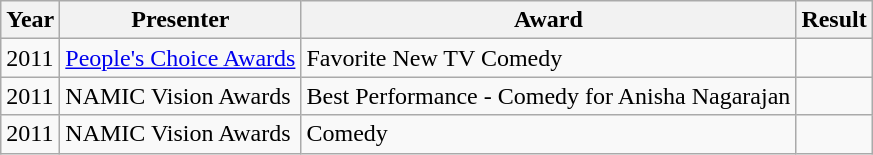<table class="wikitable">
<tr>
<th>Year</th>
<th>Presenter</th>
<th>Award</th>
<th>Result</th>
</tr>
<tr>
<td>2011</td>
<td><a href='#'>People's Choice Awards</a></td>
<td>Favorite New TV Comedy</td>
<td></td>
</tr>
<tr>
<td>2011</td>
<td>NAMIC Vision Awards</td>
<td>Best Performance - Comedy for Anisha Nagarajan</td>
<td></td>
</tr>
<tr>
<td>2011</td>
<td>NAMIC Vision Awards</td>
<td>Comedy</td>
<td></td>
</tr>
</table>
